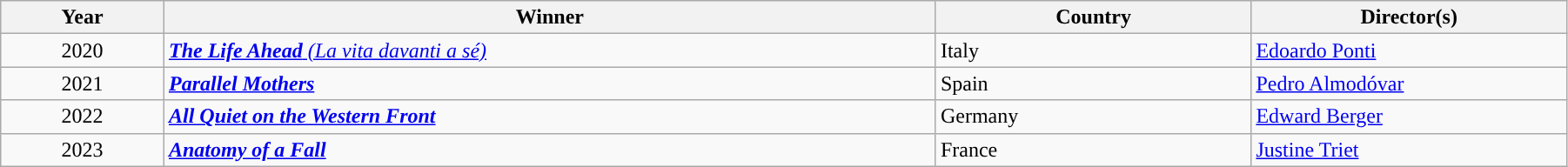<table class="wikitable" width="95%" cellpadding="5">
<tr>
<th width="100"><strong>Year</strong></th>
<th width="500"><strong>Winner</strong></th>
<th width="200"><strong>Country</strong></th>
<th width="200"><strong>Director(s)</strong></th>
</tr>
<tr>
<td style="text-align:center;">2020</td>
<td><em><a href='#'><strong>The Life Ahead</strong> (La vita davanti a sé)</a></em></td>
<td>Italy</td>
<td><a href='#'>Edoardo Ponti</a></td>
</tr>
<tr>
<td style="text-align:center;">2021</td>
<td><strong><em><a href='#'>Parallel Mothers</a></em></strong></td>
<td>Spain</td>
<td><a href='#'>Pedro Almodóvar</a></td>
</tr>
<tr>
<td style="text-align:center">2022</td>
<td><strong><em><a href='#'>All Quiet on the Western Front</a></em></strong></td>
<td>Germany</td>
<td><a href='#'>Edward Berger</a></td>
</tr>
<tr>
<td style="text-align:center">2023</td>
<td><strong><em><a href='#'>Anatomy of a Fall</a></em></strong></td>
<td>France</td>
<td><a href='#'>Justine Triet</a></td>
</tr>
</table>
